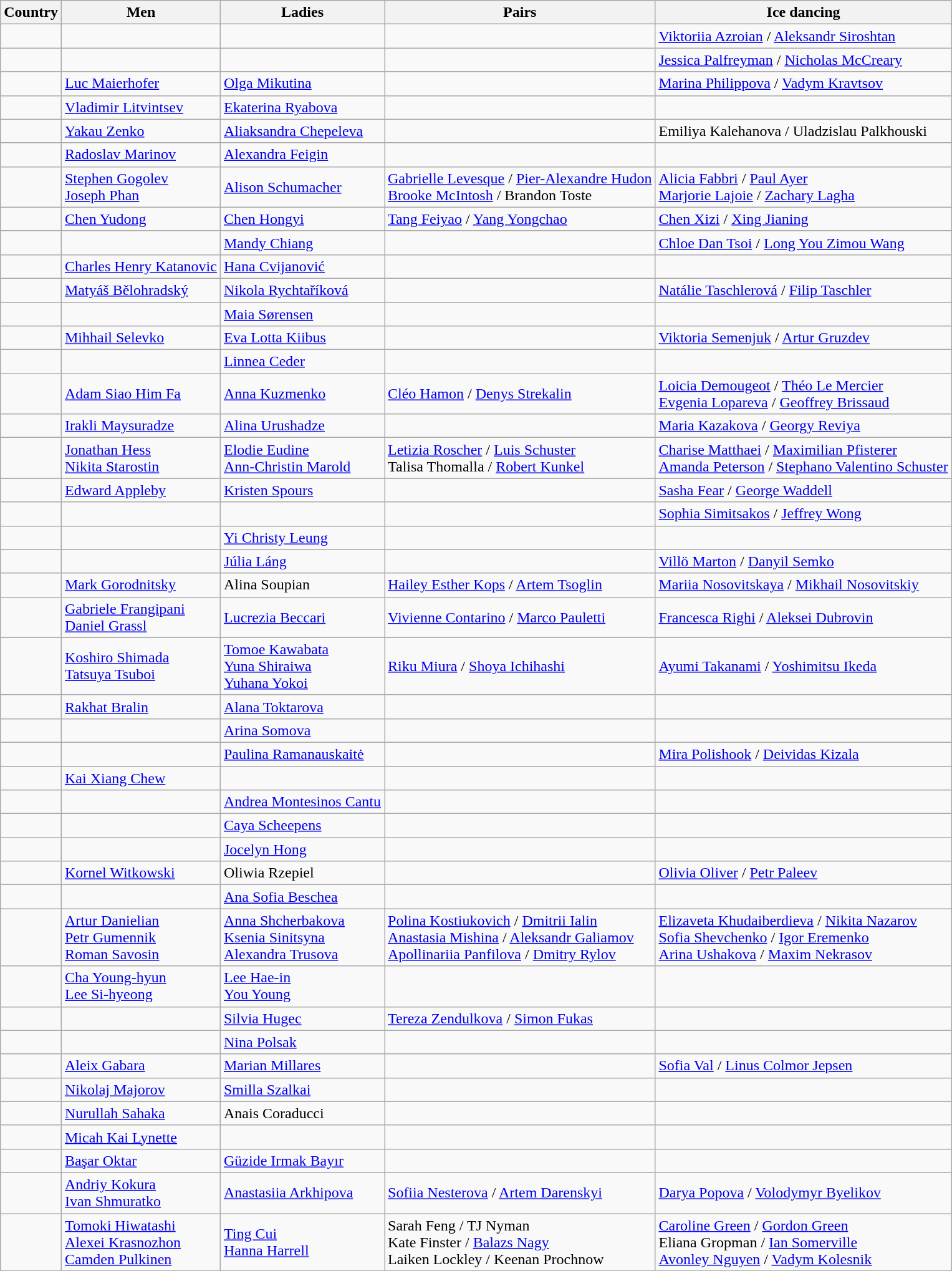<table class="wikitable">
<tr>
<th>Country</th>
<th>Men</th>
<th>Ladies</th>
<th>Pairs</th>
<th>Ice dancing</th>
</tr>
<tr>
<td></td>
<td></td>
<td></td>
<td></td>
<td><a href='#'>Viktoriia Azroian</a> / <a href='#'>Aleksandr Siroshtan</a></td>
</tr>
<tr>
<td></td>
<td></td>
<td></td>
<td></td>
<td><a href='#'>Jessica Palfreyman</a> / <a href='#'>Nicholas McCreary</a></td>
</tr>
<tr>
<td></td>
<td><a href='#'>Luc Maierhofer</a></td>
<td><a href='#'>Olga Mikutina</a></td>
<td></td>
<td><a href='#'>Marina Philippova</a> / <a href='#'>Vadym Kravtsov</a></td>
</tr>
<tr>
<td></td>
<td><a href='#'>Vladimir Litvintsev</a></td>
<td><a href='#'>Ekaterina Ryabova</a></td>
<td></td>
<td></td>
</tr>
<tr>
<td></td>
<td><a href='#'>Yakau Zenko</a></td>
<td><a href='#'>Aliaksandra Chepeleva</a></td>
<td></td>
<td>Emiliya Kalehanova / Uladzislau Palkhouski</td>
</tr>
<tr>
<td></td>
<td><a href='#'>Radoslav Marinov</a></td>
<td><a href='#'>Alexandra Feigin</a></td>
<td></td>
<td></td>
</tr>
<tr>
<td></td>
<td><a href='#'>Stephen Gogolev</a> <br><a href='#'>Joseph Phan</a></td>
<td><a href='#'>Alison Schumacher</a></td>
<td><a href='#'>Gabrielle Levesque</a> / <a href='#'>Pier-Alexandre Hudon</a> <br><a href='#'>Brooke McIntosh</a> / Brandon Toste</td>
<td><a href='#'>Alicia Fabbri</a> / <a href='#'>Paul Ayer</a> <br><a href='#'>Marjorie Lajoie</a> / <a href='#'>Zachary Lagha</a></td>
</tr>
<tr>
<td></td>
<td><a href='#'>Chen Yudong</a></td>
<td><a href='#'>Chen Hongyi</a></td>
<td><a href='#'>Tang Feiyao</a> / <a href='#'>Yang Yongchao</a></td>
<td><a href='#'>Chen Xizi</a> / <a href='#'>Xing Jianing</a></td>
</tr>
<tr>
<td></td>
<td></td>
<td><a href='#'>Mandy Chiang</a></td>
<td></td>
<td><a href='#'>Chloe Dan Tsoi</a> / <a href='#'>Long You Zimou Wang</a></td>
</tr>
<tr>
<td></td>
<td><a href='#'>Charles Henry Katanovic</a></td>
<td><a href='#'>Hana Cvijanović</a></td>
<td></td>
<td></td>
</tr>
<tr>
<td></td>
<td><a href='#'>Matyáš Bělohradský</a></td>
<td><a href='#'>Nikola Rychtaříková</a></td>
<td></td>
<td><a href='#'>Natálie Taschlerová</a> / <a href='#'>Filip Taschler</a></td>
</tr>
<tr>
<td></td>
<td></td>
<td><a href='#'>Maia Sørensen</a></td>
<td></td>
<td></td>
</tr>
<tr>
<td></td>
<td><a href='#'>Mihhail Selevko</a></td>
<td><a href='#'>Eva Lotta Kiibus</a></td>
<td></td>
<td><a href='#'>Viktoria Semenjuk</a> / <a href='#'>Artur Gruzdev</a></td>
</tr>
<tr>
<td></td>
<td></td>
<td><a href='#'>Linnea Ceder</a></td>
<td></td>
<td></td>
</tr>
<tr>
<td></td>
<td><a href='#'>Adam Siao Him Fa</a></td>
<td><a href='#'>Anna Kuzmenko</a></td>
<td><a href='#'>Cléo Hamon</a> / <a href='#'>Denys Strekalin</a></td>
<td><a href='#'>Loicia Demougeot</a> / <a href='#'>Théo Le Mercier</a> <br><a href='#'>Evgenia Lopareva</a> / <a href='#'>Geoffrey Brissaud</a></td>
</tr>
<tr>
<td></td>
<td><a href='#'>Irakli Maysuradze</a></td>
<td><a href='#'>Alina Urushadze</a></td>
<td></td>
<td><a href='#'>Maria Kazakova</a> / <a href='#'>Georgy Reviya</a></td>
</tr>
<tr>
<td></td>
<td><a href='#'>Jonathan Hess</a> <br><a href='#'>Nikita Starostin</a></td>
<td><a href='#'>Elodie Eudine</a> <br><a href='#'>Ann-Christin Marold</a></td>
<td><a href='#'>Letizia Roscher</a> / <a href='#'>Luis Schuster</a> <br>Talisa Thomalla / <a href='#'>Robert Kunkel</a></td>
<td><a href='#'>Charise Matthaei</a> / <a href='#'>Maximilian Pfisterer</a> <br><a href='#'>Amanda Peterson</a> / <a href='#'>Stephano Valentino Schuster</a></td>
</tr>
<tr>
<td></td>
<td><a href='#'>Edward Appleby</a></td>
<td><a href='#'>Kristen Spours</a></td>
<td></td>
<td><a href='#'>Sasha Fear</a> / <a href='#'>George Waddell</a></td>
</tr>
<tr>
<td></td>
<td></td>
<td></td>
<td></td>
<td><a href='#'>Sophia Simitsakos</a> / <a href='#'>Jeffrey Wong</a></td>
</tr>
<tr>
<td></td>
<td></td>
<td><a href='#'>Yi Christy Leung</a></td>
<td></td>
<td></td>
</tr>
<tr>
<td></td>
<td></td>
<td><a href='#'>Júlia Láng</a></td>
<td></td>
<td><a href='#'>Villö Marton</a> / <a href='#'>Danyil Semko</a></td>
</tr>
<tr>
<td></td>
<td><a href='#'>Mark Gorodnitsky</a></td>
<td>Alina Soupian</td>
<td><a href='#'>Hailey Esther Kops</a> / <a href='#'>Artem Tsoglin</a></td>
<td><a href='#'>Mariia Nosovitskaya</a> / <a href='#'>Mikhail Nosovitskiy</a></td>
</tr>
<tr>
<td></td>
<td><a href='#'>Gabriele Frangipani</a> <br><a href='#'>Daniel Grassl</a></td>
<td><a href='#'>Lucrezia Beccari</a></td>
<td><a href='#'>Vivienne Contarino</a> / <a href='#'>Marco Pauletti</a></td>
<td><a href='#'>Francesca Righi</a> / <a href='#'>Aleksei Dubrovin</a></td>
</tr>
<tr>
<td></td>
<td><a href='#'>Koshiro Shimada</a> <br><a href='#'>Tatsuya Tsuboi</a></td>
<td><a href='#'>Tomoe Kawabata</a> <br><a href='#'>Yuna Shiraiwa</a> <br><a href='#'>Yuhana Yokoi</a></td>
<td><a href='#'>Riku Miura</a> / <a href='#'>Shoya Ichihashi</a></td>
<td><a href='#'>Ayumi Takanami</a> / <a href='#'>Yoshimitsu Ikeda</a></td>
</tr>
<tr>
<td></td>
<td><a href='#'>Rakhat Bralin</a></td>
<td><a href='#'>Alana Toktarova</a></td>
<td></td>
<td></td>
</tr>
<tr>
<td></td>
<td></td>
<td><a href='#'>Arina Somova</a></td>
<td></td>
<td></td>
</tr>
<tr>
<td></td>
<td></td>
<td><a href='#'>Paulina Ramanauskaitė</a></td>
<td></td>
<td><a href='#'>Mira Polishook</a> / <a href='#'>Deividas Kizala</a></td>
</tr>
<tr>
<td></td>
<td><a href='#'>Kai Xiang Chew</a></td>
<td></td>
<td></td>
<td></td>
</tr>
<tr>
<td></td>
<td></td>
<td><a href='#'>Andrea Montesinos Cantu</a></td>
<td></td>
<td></td>
</tr>
<tr>
<td></td>
<td></td>
<td><a href='#'>Caya Scheepens</a></td>
<td></td>
<td></td>
</tr>
<tr>
<td></td>
<td></td>
<td><a href='#'>Jocelyn Hong</a></td>
<td></td>
<td></td>
</tr>
<tr>
<td></td>
<td><a href='#'>Kornel Witkowski</a></td>
<td>Oliwia Rzepiel</td>
<td></td>
<td><a href='#'>Olivia Oliver</a> / <a href='#'>Petr Paleev</a></td>
</tr>
<tr>
<td></td>
<td></td>
<td><a href='#'>Ana Sofia Beschea</a></td>
<td></td>
<td></td>
</tr>
<tr>
<td></td>
<td><a href='#'>Artur Danielian</a> <br><a href='#'>Petr Gumennik</a> <br><a href='#'>Roman Savosin</a></td>
<td><a href='#'>Anna Shcherbakova</a> <br><a href='#'>Ksenia Sinitsyna</a><br><a href='#'>Alexandra Trusova</a></td>
<td><a href='#'>Polina Kostiukovich</a> / <a href='#'>Dmitrii Ialin</a> <br><a href='#'>Anastasia Mishina</a> / <a href='#'>Aleksandr Galiamov</a> <br><a href='#'>Apollinariia Panfilova</a> / <a href='#'>Dmitry Rylov</a></td>
<td><a href='#'>Elizaveta Khudaiberdieva</a> / <a href='#'>Nikita Nazarov</a> <br><a href='#'>Sofia Shevchenko</a> / <a href='#'>Igor Eremenko</a> <br><a href='#'>Arina Ushakova</a> / <a href='#'>Maxim Nekrasov</a></td>
</tr>
<tr>
<td></td>
<td><a href='#'>Cha Young-hyun</a> <br><a href='#'>Lee Si-hyeong</a></td>
<td><a href='#'>Lee Hae-in</a> <br><a href='#'>You Young</a></td>
<td></td>
<td></td>
</tr>
<tr>
<td></td>
<td></td>
<td><a href='#'>Silvia Hugec</a></td>
<td><a href='#'>Tereza Zendulkova</a> / <a href='#'>Simon Fukas</a></td>
<td></td>
</tr>
<tr>
<td></td>
<td></td>
<td><a href='#'>Nina Polsak</a></td>
<td></td>
<td></td>
</tr>
<tr>
<td></td>
<td><a href='#'>Aleix Gabara</a></td>
<td><a href='#'>Marian Millares</a></td>
<td></td>
<td><a href='#'>Sofia Val</a> / <a href='#'>Linus Colmor Jepsen</a></td>
</tr>
<tr>
<td></td>
<td><a href='#'>Nikolaj Majorov</a></td>
<td><a href='#'>Smilla Szalkai</a></td>
<td></td>
<td></td>
</tr>
<tr>
<td></td>
<td><a href='#'>Nurullah Sahaka</a></td>
<td>Anais Coraducci</td>
<td></td>
<td></td>
</tr>
<tr>
<td></td>
<td><a href='#'>Micah Kai Lynette</a></td>
<td></td>
<td></td>
<td></td>
</tr>
<tr>
<td></td>
<td><a href='#'>Başar Oktar</a></td>
<td><a href='#'>Güzide Irmak Bayır</a></td>
<td></td>
<td></td>
</tr>
<tr>
<td></td>
<td><a href='#'>Andriy Kokura</a> <br><a href='#'>Ivan Shmuratko</a></td>
<td><a href='#'>Anastasiia Arkhipova</a></td>
<td><a href='#'>Sofiia Nesterova</a> / <a href='#'>Artem Darenskyi</a></td>
<td><a href='#'>Darya Popova</a> / <a href='#'>Volodymyr Byelikov</a></td>
</tr>
<tr>
<td></td>
<td><a href='#'>Tomoki Hiwatashi</a><br><a href='#'>Alexei Krasnozhon</a><br><a href='#'>Camden Pulkinen</a></td>
<td><a href='#'>Ting Cui</a><br><a href='#'>Hanna Harrell</a></td>
<td>Sarah Feng / TJ Nyman <br>Kate Finster / <a href='#'>Balazs Nagy</a> <br>Laiken Lockley / Keenan Prochnow</td>
<td><a href='#'>Caroline Green</a> / <a href='#'>Gordon Green</a> <br>Eliana Gropman / <a href='#'>Ian Somerville</a> <br><a href='#'>Avonley Nguyen</a> / <a href='#'>Vadym Kolesnik</a></td>
</tr>
</table>
